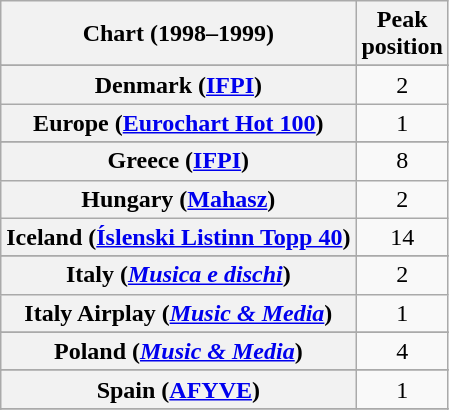<table class="wikitable sortable plainrowheaders" style="text-align:center">
<tr>
<th>Chart (1998–1999)</th>
<th>Peak<br>position</th>
</tr>
<tr>
</tr>
<tr>
</tr>
<tr>
</tr>
<tr>
</tr>
<tr>
</tr>
<tr>
</tr>
<tr>
<th scope="row">Denmark (<a href='#'>IFPI</a>)</th>
<td>2</td>
</tr>
<tr>
<th scope="row">Europe (<a href='#'>Eurochart Hot 100</a>)</th>
<td>1</td>
</tr>
<tr>
</tr>
<tr>
</tr>
<tr>
</tr>
<tr>
<th scope="row">Greece (<a href='#'>IFPI</a>)</th>
<td>8</td>
</tr>
<tr>
<th scope="row">Hungary (<a href='#'>Mahasz</a>)</th>
<td>2</td>
</tr>
<tr>
<th scope="row">Iceland (<a href='#'>Íslenski Listinn Topp 40</a>)</th>
<td>14</td>
</tr>
<tr>
</tr>
<tr>
<th scope="row">Italy (<em><a href='#'>Musica e dischi</a></em>)</th>
<td>2</td>
</tr>
<tr>
<th scope="row">Italy Airplay (<em><a href='#'>Music & Media</a></em>)</th>
<td>1</td>
</tr>
<tr>
</tr>
<tr>
</tr>
<tr>
</tr>
<tr>
</tr>
<tr>
<th scope="row">Poland (<em><a href='#'>Music & Media</a></em>)</th>
<td>4</td>
</tr>
<tr>
</tr>
<tr>
<th scope="row">Spain (<a href='#'>AFYVE</a>)</th>
<td>1</td>
</tr>
<tr>
</tr>
<tr>
</tr>
<tr>
</tr>
<tr>
</tr>
<tr>
</tr>
<tr>
</tr>
</table>
